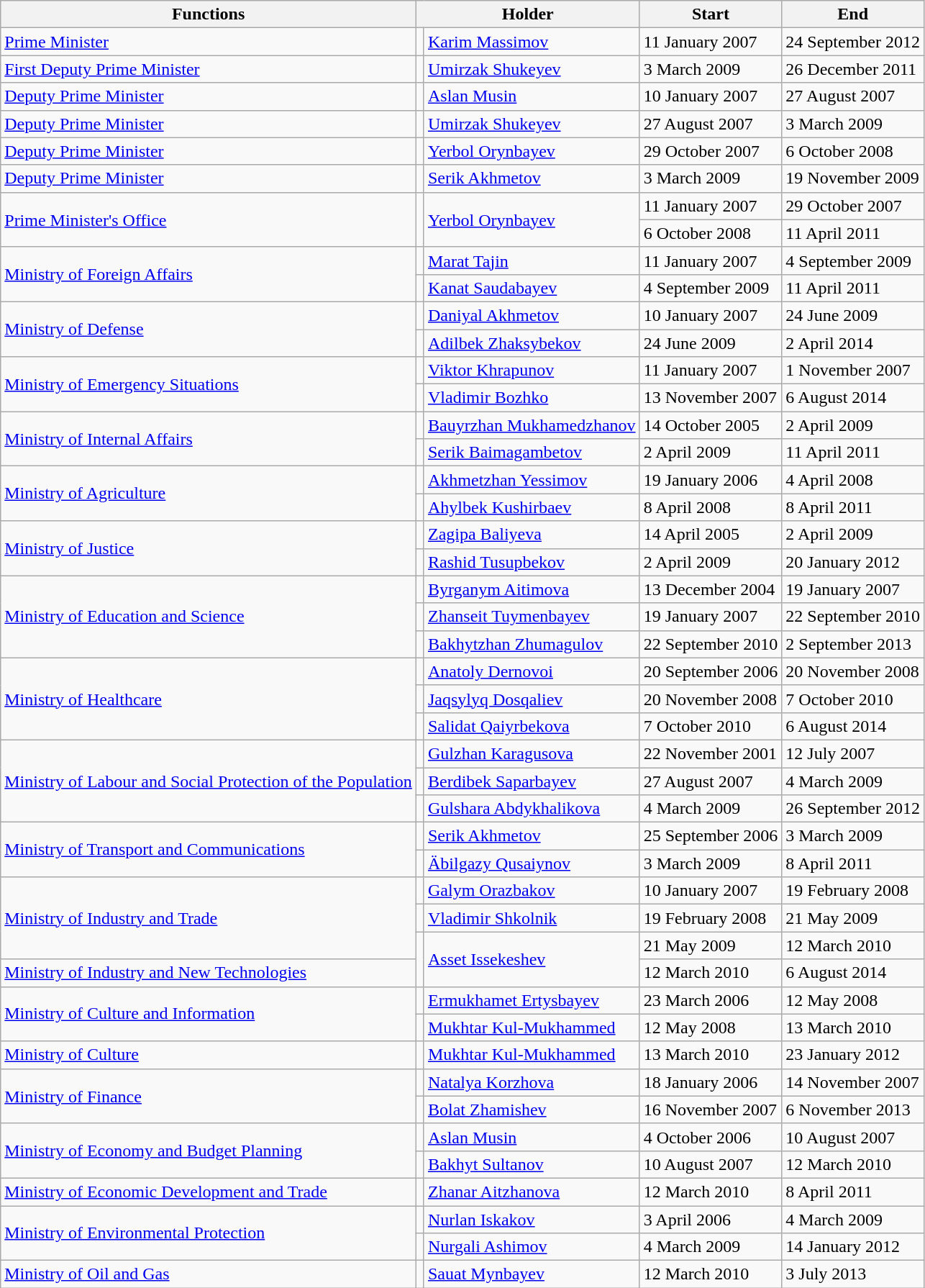<table class="wikitable">
<tr>
<th>Functions</th>
<th colspan="2">Holder</th>
<th>Start</th>
<th>End</th>
</tr>
<tr>
<td><a href='#'>Prime Minister</a></td>
<td></td>
<td><a href='#'>Karim Massimov</a></td>
<td>11 January 2007</td>
<td>24 September 2012</td>
</tr>
<tr>
<td><a href='#'>First Deputy Prime Minister</a></td>
<td></td>
<td><a href='#'>Umirzak Shukeyev</a></td>
<td>3 March 2009</td>
<td>26 December 2011</td>
</tr>
<tr>
<td><a href='#'>Deputy Prime Minister</a></td>
<td></td>
<td><a href='#'>Aslan Musin</a></td>
<td>10 January 2007</td>
<td>27 August 2007</td>
</tr>
<tr>
<td><a href='#'>Deputy Prime Minister</a></td>
<td></td>
<td><a href='#'>Umirzak Shukeyev</a></td>
<td>27 August 2007</td>
<td>3 March 2009</td>
</tr>
<tr>
<td><a href='#'>Deputy Prime Minister</a></td>
<td></td>
<td><a href='#'>Yerbol Orynbayev</a></td>
<td>29 October 2007</td>
<td>6 October 2008</td>
</tr>
<tr>
<td><a href='#'>Deputy Prime Minister</a></td>
<td></td>
<td><a href='#'>Serik Akhmetov</a></td>
<td>3 March 2009</td>
<td>19 November 2009</td>
</tr>
<tr>
<td rowspan="2"><a href='#'>Prime Minister's Office</a></td>
<td rowspan="2"></td>
<td rowspan="2"><a href='#'>Yerbol Orynbayev</a></td>
<td>11 January 2007</td>
<td>29 October 2007</td>
</tr>
<tr>
<td>6 October 2008</td>
<td>11 April 2011</td>
</tr>
<tr>
<td rowspan="2"><a href='#'>Ministry of Foreign Affairs</a></td>
<td></td>
<td><a href='#'>Marat Tajin</a></td>
<td>11 January 2007</td>
<td>4 September 2009</td>
</tr>
<tr>
<td></td>
<td><a href='#'>Kanat Saudabayev</a></td>
<td>4 September 2009</td>
<td>11 April 2011</td>
</tr>
<tr>
<td rowspan="2"><a href='#'>Ministry of Defense</a></td>
<td></td>
<td><a href='#'>Daniyal Akhmetov</a></td>
<td>10 January 2007</td>
<td>24 June 2009</td>
</tr>
<tr>
<td></td>
<td><a href='#'>Adilbek Zhaksybekov</a></td>
<td>24 June 2009</td>
<td>2 April 2014</td>
</tr>
<tr>
<td rowspan="2"><a href='#'>Ministry of Emergency Situations</a></td>
<td></td>
<td><a href='#'>Viktor Khrapunov</a></td>
<td>11 January 2007</td>
<td>1 November 2007</td>
</tr>
<tr>
<td></td>
<td><a href='#'>Vladimir Bozhko</a></td>
<td>13 November 2007</td>
<td>6 August 2014</td>
</tr>
<tr>
<td rowspan="2"><a href='#'>Ministry of Internal Affairs</a></td>
<td></td>
<td><a href='#'>Bauyrzhan Mukhamedzhanov</a></td>
<td>14 October 2005</td>
<td>2 April 2009</td>
</tr>
<tr>
<td></td>
<td><a href='#'>Serik Baimagambetov</a></td>
<td>2 April 2009</td>
<td>11 April 2011</td>
</tr>
<tr>
<td rowspan="2"><a href='#'>Ministry of Agriculture</a></td>
<td></td>
<td><a href='#'>Akhmetzhan Yessimov</a></td>
<td>19 January 2006</td>
<td>4 April 2008</td>
</tr>
<tr>
<td></td>
<td><a href='#'>Ahylbek Kushirbaev</a></td>
<td>8 April 2008</td>
<td>8 April 2011</td>
</tr>
<tr>
<td rowspan="2"><a href='#'>Ministry of Justice</a></td>
<td></td>
<td><a href='#'>Zagipa Baliyeva</a></td>
<td>14 April 2005</td>
<td>2 April 2009</td>
</tr>
<tr>
<td></td>
<td><a href='#'>Rashid Tusupbekov</a></td>
<td>2 April 2009</td>
<td>20 January 2012</td>
</tr>
<tr>
<td rowspan="3"><a href='#'>Ministry of Education and Science</a></td>
<td></td>
<td><a href='#'>Byrganym Aitimova</a></td>
<td>13 December 2004</td>
<td>19 January 2007</td>
</tr>
<tr>
<td></td>
<td><a href='#'>Zhanseit Tuymenbayev</a></td>
<td>19 January 2007</td>
<td>22 September 2010</td>
</tr>
<tr>
<td></td>
<td><a href='#'>Bakhytzhan Zhumagulov</a></td>
<td>22 September 2010</td>
<td>2 September 2013</td>
</tr>
<tr>
<td rowspan="3"><a href='#'>Ministry of Healthcare</a></td>
<td></td>
<td><a href='#'>Anatoly Dernovoi</a></td>
<td>20 September 2006</td>
<td>20 November 2008</td>
</tr>
<tr>
<td></td>
<td><a href='#'>Jaqsylyq Dosqaliev</a></td>
<td>20 November 2008</td>
<td>7 October 2010</td>
</tr>
<tr>
<td></td>
<td><a href='#'>Salidat Qaiyrbekova</a></td>
<td>7 October 2010</td>
<td>6 August 2014</td>
</tr>
<tr>
<td rowspan="3"><a href='#'>Ministry of Labour and Social Protection of the Population</a></td>
<td></td>
<td><a href='#'>Gulzhan Karagusova</a></td>
<td>22 November 2001</td>
<td>12 July 2007</td>
</tr>
<tr>
<td></td>
<td><a href='#'>Berdibek Saparbayev</a></td>
<td>27 August 2007</td>
<td>4 March 2009</td>
</tr>
<tr>
<td></td>
<td><a href='#'>Gulshara Abdykhalikova</a></td>
<td>4 March 2009</td>
<td>26 September 2012</td>
</tr>
<tr>
<td rowspan="2"><a href='#'>Ministry of Transport and Communications</a></td>
<td></td>
<td><a href='#'>Serik Akhmetov</a></td>
<td>25 September 2006</td>
<td>3 March 2009</td>
</tr>
<tr>
<td></td>
<td><a href='#'>Äbilgazy Qusaiynov</a></td>
<td>3 March 2009</td>
<td>8 April 2011</td>
</tr>
<tr>
<td rowspan="3"><a href='#'>Ministry of Industry and Trade</a></td>
<td></td>
<td><a href='#'>Galym Orazbakov</a></td>
<td>10 January 2007</td>
<td>19 February 2008</td>
</tr>
<tr>
<td></td>
<td><a href='#'>Vladimir Shkolnik</a></td>
<td>19 February 2008</td>
<td>21 May 2009</td>
</tr>
<tr>
<td rowspan="2"></td>
<td rowspan="2"><a href='#'>Asset Issekeshev</a></td>
<td>21 May 2009</td>
<td>12 March 2010</td>
</tr>
<tr>
<td><a href='#'>Ministry of Industry and New Technologies</a></td>
<td>12 March 2010</td>
<td>6 August 2014</td>
</tr>
<tr>
<td rowspan="2"><a href='#'>Ministry of Culture and Information</a></td>
<td></td>
<td><a href='#'>Ermukhamet Ertysbayev</a></td>
<td>23 March 2006</td>
<td>12 May 2008</td>
</tr>
<tr>
<td></td>
<td><a href='#'>Mukhtar Kul-Mukhammed</a></td>
<td>12 May 2008</td>
<td>13 March 2010</td>
</tr>
<tr>
<td><a href='#'>Ministry of Culture</a></td>
<td></td>
<td><a href='#'>Mukhtar Kul-Mukhammed</a></td>
<td>13 March 2010</td>
<td>23 January 2012</td>
</tr>
<tr>
<td rowspan="2"><a href='#'>Ministry of Finance</a></td>
<td></td>
<td><a href='#'>Natalya Korzhova</a></td>
<td>18 January 2006</td>
<td>14 November 2007</td>
</tr>
<tr>
<td></td>
<td><a href='#'>Bolat Zhamishev</a></td>
<td>16 November 2007</td>
<td>6 November 2013</td>
</tr>
<tr>
<td rowspan="2"><a href='#'>Ministry of Economy and Budget Planning</a></td>
<td></td>
<td><a href='#'>Aslan Musin</a></td>
<td>4 October 2006</td>
<td>10 August 2007</td>
</tr>
<tr>
<td></td>
<td><a href='#'>Bakhyt Sultanov</a></td>
<td>10 August 2007</td>
<td>12 March 2010</td>
</tr>
<tr>
<td><a href='#'>Ministry of Economic Development and Trade</a></td>
<td></td>
<td><a href='#'>Zhanar Aitzhanova</a></td>
<td>12 March 2010</td>
<td>8 April 2011</td>
</tr>
<tr>
<td rowspan="2"><a href='#'>Ministry of Environmental Protection</a></td>
<td></td>
<td><a href='#'>Nurlan Iskakov</a></td>
<td>3 April 2006</td>
<td>4 March 2009</td>
</tr>
<tr>
<td></td>
<td><a href='#'>Nurgali Ashimov</a></td>
<td>4 March 2009</td>
<td>14 January 2012</td>
</tr>
<tr>
<td><a href='#'>Ministry of Oil and Gas</a></td>
<td></td>
<td><a href='#'>Sauat Mynbayev</a></td>
<td>12 March 2010</td>
<td>3 July 2013</td>
</tr>
</table>
